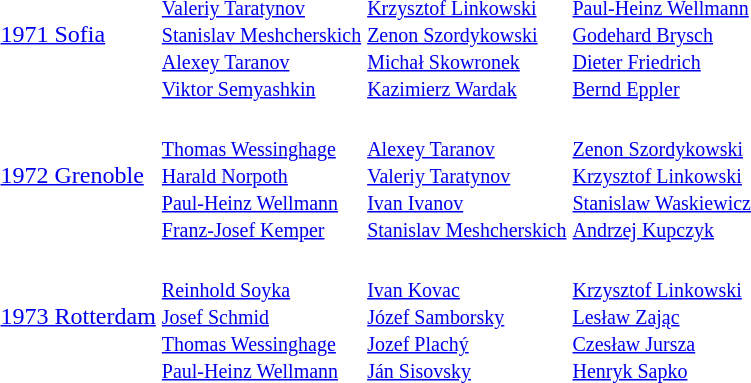<table>
<tr>
</tr>
<tr>
<td><a href='#'>1971 Sofia</a><br></td>
<td><br><small><a href='#'>Valeriy Taratynov</a><br><a href='#'>Stanislav Meshcherskich</a><br><a href='#'>Alexey Taranov</a><br><a href='#'>Viktor Semyashkin</a></small></td>
<td><br><small><a href='#'>Krzysztof Linkowski</a><br><a href='#'>Zenon Szordykowski</a><br><a href='#'>Michał Skowronek</a><br><a href='#'>Kazimierz Wardak</a></small></td>
<td><br><small><a href='#'>Paul-Heinz Wellmann</a><br><a href='#'>Godehard Brysch</a><br><a href='#'>Dieter Friedrich</a><br><a href='#'>Bernd Eppler</a></small></td>
</tr>
<tr>
<td><a href='#'>1972 Grenoble</a><br></td>
<td><br><small><a href='#'>Thomas Wessinghage</a><br><a href='#'>Harald Norpoth</a><br><a href='#'>Paul-Heinz Wellmann</a><br><a href='#'>Franz-Josef Kemper</a></small></td>
<td><br><small><a href='#'>Alexey Taranov</a><br><a href='#'>Valeriy Taratynov</a><br><a href='#'>Ivan Ivanov</a><br><a href='#'>Stanislav Meshcherskich</a></small></td>
<td><br><small><a href='#'>Zenon Szordykowski</a><br><a href='#'>Krzysztof Linkowski</a><br><a href='#'>Stanislaw Waskiewicz</a><br><a href='#'>Andrzej Kupczyk</a></small></td>
</tr>
<tr>
<td><a href='#'>1973 Rotterdam</a><br></td>
<td><br><small><a href='#'>Reinhold Soyka</a><br><a href='#'>Josef Schmid</a><br><a href='#'>Thomas Wessinghage</a><br><a href='#'>Paul-Heinz Wellmann</a></small></td>
<td><br><small><a href='#'>Ivan Kovac</a><br><a href='#'>Józef Samborsky</a><br><a href='#'>Jozef Plachý</a><br><a href='#'>Ján Sisovsky</a></small></td>
<td><br><small><a href='#'>Krzysztof Linkowski</a><br><a href='#'>Lesław Zając</a><br><a href='#'>Czesław Jursza</a><br><a href='#'>Henryk Sapko</a></small></td>
</tr>
<tr>
</tr>
</table>
